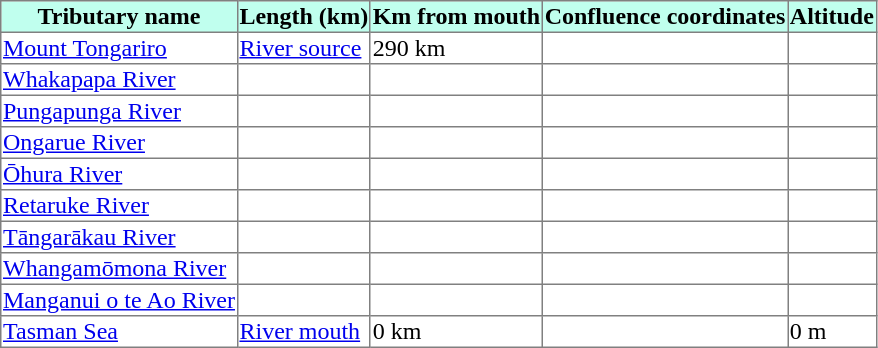<table border="1" style="border-collapse: collapse;">
<tr>
<th bgcolor=#C0FFEE>Tributary name</th>
<th bgcolor=#C0FFEE>Length (km)</th>
<th bgcolor=#C0FFEE>Km from mouth</th>
<th bgcolor=#C0FFEE>Confluence coordinates</th>
<th bgcolor=#C0FFEE>Altitude</th>
</tr>
<tr valign=top>
<td><a href='#'>Mount Tongariro</a></td>
<td><a href='#'>River source</a></td>
<td>290 km</td>
<td></td>
<td></td>
</tr>
<tr>
<td><a href='#'>Whakapapa River</a></td>
<td></td>
<td></td>
<td></td>
<td></td>
</tr>
<tr>
<td><a href='#'>Pungapunga River</a></td>
<td></td>
<td></td>
<td></td>
<td></td>
</tr>
<tr>
<td><a href='#'>Ongarue River</a></td>
<td></td>
<td></td>
<td></td>
<td></td>
</tr>
<tr>
<td><a href='#'>Ōhura River</a></td>
<td></td>
<td></td>
<td></td>
<td></td>
</tr>
<tr>
<td><a href='#'>Retaruke River</a></td>
<td></td>
<td></td>
<td></td>
<td></td>
</tr>
<tr>
<td><a href='#'>Tāngarākau River</a></td>
<td></td>
<td></td>
<td></td>
<td></td>
</tr>
<tr>
<td><a href='#'>Whangamōmona River</a></td>
<td></td>
<td></td>
<td></td>
<td></td>
</tr>
<tr>
<td><a href='#'>Manganui o te Ao River</a></td>
<td></td>
<td></td>
<td></td>
<td></td>
</tr>
<tr>
<td><a href='#'>Tasman Sea</a></td>
<td><a href='#'>River mouth</a></td>
<td>0 km</td>
<td></td>
<td>0 m</td>
</tr>
</table>
